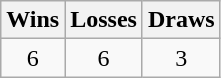<table class="wikitable">
<tr>
<th>Wins</th>
<th>Losses</th>
<th>Draws</th>
</tr>
<tr>
<td align=center>6</td>
<td align=center>6</td>
<td align=center>3</td>
</tr>
</table>
